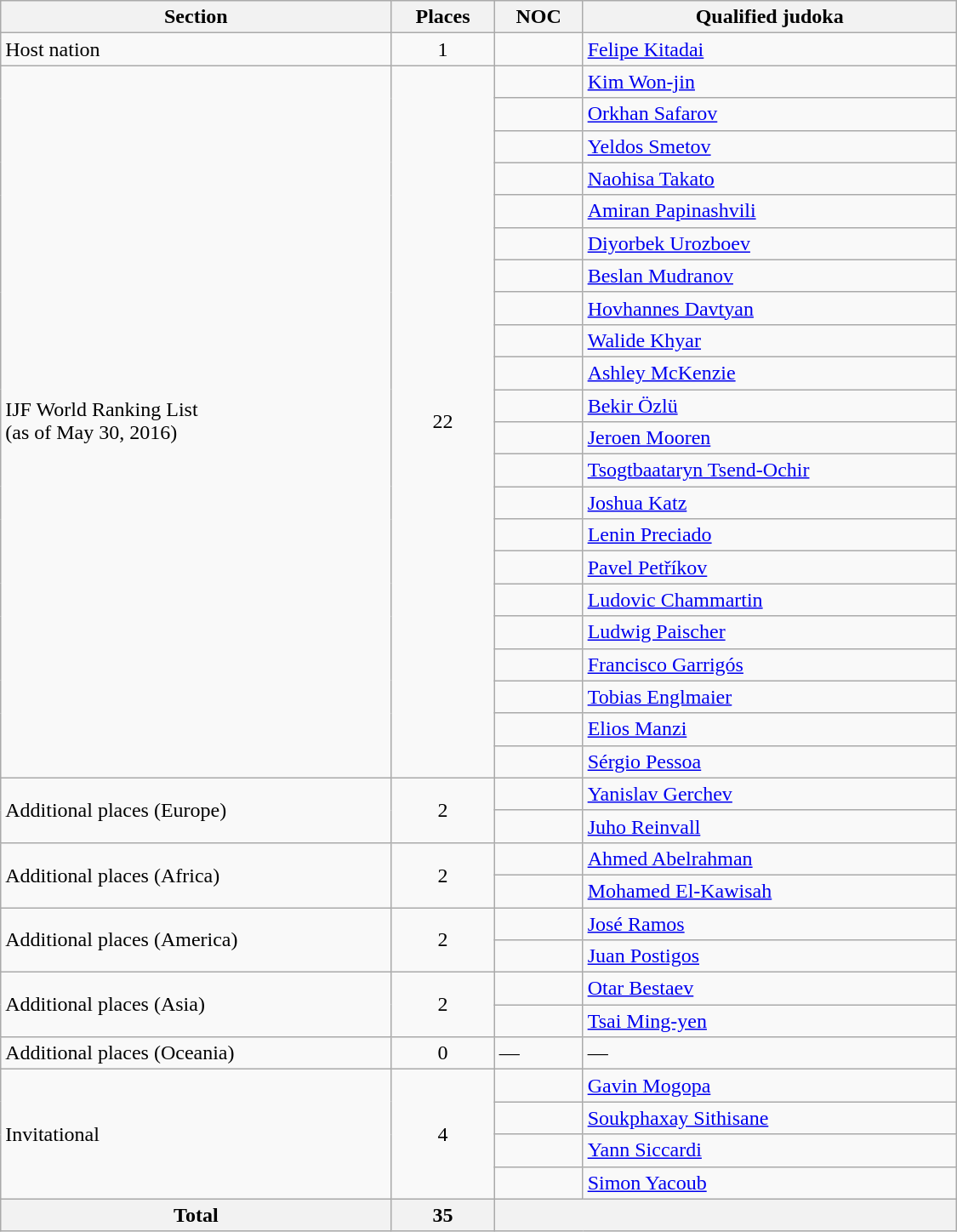<table class="wikitable"  width=750>
<tr>
<th>Section</th>
<th>Places</th>
<th>NOC</th>
<th>Qualified judoka</th>
</tr>
<tr>
<td>Host nation</td>
<td align=center>1</td>
<td></td>
<td><a href='#'>Felipe Kitadai</a></td>
</tr>
<tr>
<td rowspan=22>IJF World Ranking List<br>(as of May 30, 2016)</td>
<td rowspan=22 align=center>22</td>
<td></td>
<td><a href='#'>Kim Won-jin</a></td>
</tr>
<tr>
<td></td>
<td><a href='#'>Orkhan Safarov</a></td>
</tr>
<tr>
<td></td>
<td><a href='#'>Yeldos Smetov</a></td>
</tr>
<tr>
<td></td>
<td><a href='#'>Naohisa Takato</a></td>
</tr>
<tr>
<td></td>
<td><a href='#'>Amiran Papinashvili</a></td>
</tr>
<tr>
<td></td>
<td><a href='#'>Diyorbek Urozboev</a></td>
</tr>
<tr>
<td></td>
<td><a href='#'>Beslan Mudranov</a></td>
</tr>
<tr>
<td></td>
<td><a href='#'>Hovhannes Davtyan</a></td>
</tr>
<tr>
<td></td>
<td><a href='#'>Walide Khyar</a></td>
</tr>
<tr>
<td></td>
<td><a href='#'>Ashley McKenzie</a></td>
</tr>
<tr>
<td></td>
<td><a href='#'>Bekir Özlü</a></td>
</tr>
<tr>
<td></td>
<td><a href='#'>Jeroen Mooren</a></td>
</tr>
<tr>
<td></td>
<td><a href='#'>Tsogtbaataryn Tsend-Ochir</a></td>
</tr>
<tr>
<td></td>
<td><a href='#'>Joshua Katz</a></td>
</tr>
<tr>
<td></td>
<td><a href='#'>Lenin Preciado</a></td>
</tr>
<tr>
<td></td>
<td><a href='#'>Pavel Petříkov</a></td>
</tr>
<tr>
<td></td>
<td><a href='#'>Ludovic Chammartin</a></td>
</tr>
<tr>
<td></td>
<td><a href='#'>Ludwig Paischer</a></td>
</tr>
<tr>
<td></td>
<td><a href='#'>Francisco Garrigós</a></td>
</tr>
<tr>
<td></td>
<td><a href='#'>Tobias Englmaier</a></td>
</tr>
<tr>
<td></td>
<td><a href='#'>Elios Manzi</a></td>
</tr>
<tr>
<td></td>
<td><a href='#'>Sérgio Pessoa</a></td>
</tr>
<tr>
<td rowspan=2>Additional places (Europe)</td>
<td rowspan=2 align=center>2</td>
<td></td>
<td><a href='#'>Yanislav Gerchev</a></td>
</tr>
<tr>
<td></td>
<td><a href='#'>Juho Reinvall</a></td>
</tr>
<tr>
<td rowspan=2>Additional places (Africa)</td>
<td rowspan=2 align=center>2</td>
<td></td>
<td><a href='#'>Ahmed Abelrahman</a></td>
</tr>
<tr>
<td></td>
<td><a href='#'>Mohamed El-Kawisah</a></td>
</tr>
<tr>
<td rowspan=2>Additional places (America)</td>
<td rowspan=2 align=center>2</td>
<td></td>
<td><a href='#'>José Ramos</a></td>
</tr>
<tr>
<td></td>
<td><a href='#'>Juan Postigos</a></td>
</tr>
<tr>
<td rowspan=2>Additional places (Asia)</td>
<td rowspan=2 align=center>2</td>
<td></td>
<td><a href='#'>Otar Bestaev</a></td>
</tr>
<tr>
<td></td>
<td><a href='#'>Tsai Ming-yen</a></td>
</tr>
<tr>
<td>Additional places (Oceania)</td>
<td align=center>0</td>
<td>—</td>
<td>—</td>
</tr>
<tr>
<td rowspan=4>Invitational</td>
<td rowspan=4 align=center>4</td>
<td></td>
<td><a href='#'>Gavin Mogopa</a></td>
</tr>
<tr>
<td></td>
<td><a href='#'>Soukphaxay Sithisane</a></td>
</tr>
<tr>
<td></td>
<td><a href='#'>Yann Siccardi</a></td>
</tr>
<tr>
<td></td>
<td><a href='#'>Simon Yacoub</a></td>
</tr>
<tr>
<th>Total</th>
<th>35</th>
<th colspan=2></th>
</tr>
</table>
